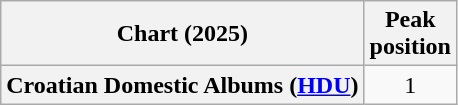<table class="wikitable sortable plainrowheaders" style="text-align:center">
<tr>
<th scope="col">Chart (2025)</th>
<th scope="col">Peak<br>position</th>
</tr>
<tr>
<th scope="row">Croatian Domestic Albums (<a href='#'>HDU</a>)</th>
<td>1</td>
</tr>
</table>
